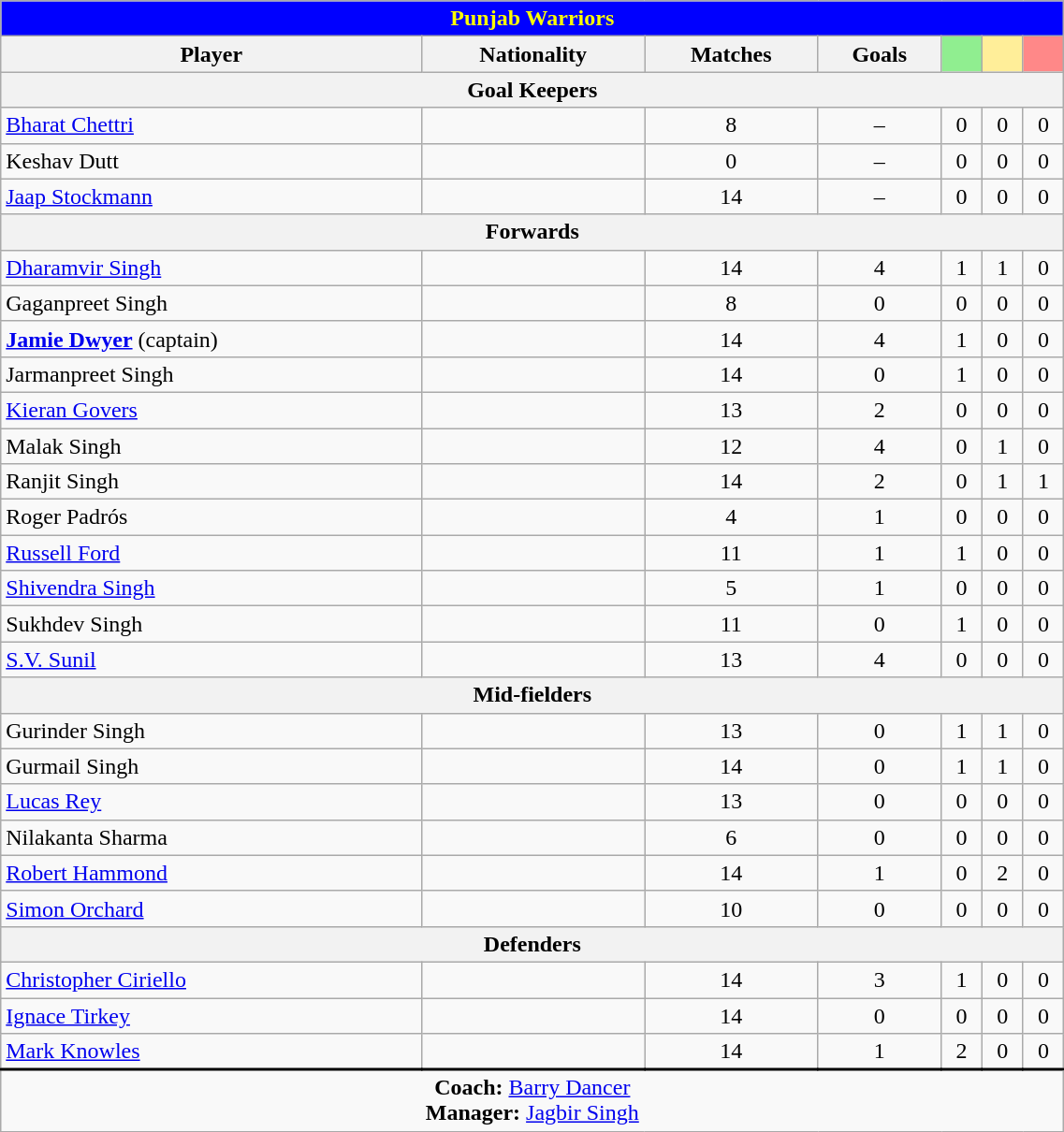<table class="wikitable" style="width:60%;text-align:center;">
<tr>
<th colspan="7" style="background: #0000FF; color:#FFFF00">Punjab Warriors</th>
</tr>
<tr>
<th>Player</th>
<th>Nationality</th>
<th>Matches</th>
<th>Goals</th>
<th style="background:#90ee90;"></th>
<th style="background:#fe9;"></th>
<th style="background:#ff8888;"></th>
</tr>
<tr>
<th colspan="7">Goal Keepers</th>
</tr>
<tr>
<td style="text-align:left"><a href='#'>Bharat Chettri</a></td>
<td style="text-align:left"></td>
<td>8</td>
<td>–</td>
<td>0</td>
<td>0</td>
<td>0</td>
</tr>
<tr>
<td style="text-align:left">Keshav Dutt</td>
<td style="text-align:left"></td>
<td>0</td>
<td>–</td>
<td>0</td>
<td>0</td>
<td>0</td>
</tr>
<tr>
<td style="text-align:left"><a href='#'>Jaap Stockmann</a></td>
<td style="text-align:left"></td>
<td>14</td>
<td>–</td>
<td>0</td>
<td>0</td>
<td>0</td>
</tr>
<tr>
<th colspan="7">Forwards</th>
</tr>
<tr>
<td style="text-align:left"><a href='#'>Dharamvir Singh</a></td>
<td style="text-align:left"></td>
<td>14</td>
<td>4</td>
<td>1</td>
<td>1</td>
<td>0</td>
</tr>
<tr>
<td style="text-align:left">Gaganpreet Singh</td>
<td style="text-align:left"></td>
<td>8</td>
<td>0</td>
<td>0</td>
<td>0</td>
<td>0</td>
</tr>
<tr>
<td style="text-align:left"><strong><a href='#'>Jamie Dwyer</a></strong> (captain)</td>
<td style="text-align:left"><strong></strong></td>
<td>14</td>
<td>4</td>
<td>1</td>
<td>0</td>
<td>0</td>
</tr>
<tr>
<td style="text-align:left">Jarmanpreet Singh</td>
<td style="text-align:left"></td>
<td>14</td>
<td>0</td>
<td>1</td>
<td>0</td>
<td>0</td>
</tr>
<tr>
<td style="text-align:left"><a href='#'>Kieran Govers</a></td>
<td style="text-align:left"></td>
<td>13</td>
<td>2</td>
<td>0</td>
<td>0</td>
<td>0</td>
</tr>
<tr>
<td style="text-align:left">Malak Singh</td>
<td style="text-align:left"></td>
<td>12</td>
<td>4</td>
<td>0</td>
<td>1</td>
<td>0</td>
</tr>
<tr>
<td style="text-align:left">Ranjit Singh</td>
<td style="text-align:left"></td>
<td>14</td>
<td>2</td>
<td>0</td>
<td>1</td>
<td>1</td>
</tr>
<tr>
<td style="text-align:left">Roger Padrós</td>
<td style="text-align:left"></td>
<td>4</td>
<td>1</td>
<td>0</td>
<td>0</td>
<td>0</td>
</tr>
<tr>
<td style="text-align:left"><a href='#'>Russell Ford</a></td>
<td style="text-align:left"></td>
<td>11</td>
<td>1</td>
<td>1</td>
<td>0</td>
<td>0</td>
</tr>
<tr>
<td style="text-align:left"><a href='#'>Shivendra Singh</a></td>
<td style="text-align:left"></td>
<td>5</td>
<td>1</td>
<td>0</td>
<td>0</td>
<td>0</td>
</tr>
<tr>
<td style="text-align:left">Sukhdev Singh</td>
<td style="text-align:left"></td>
<td>11</td>
<td>0</td>
<td>1</td>
<td>0</td>
<td>0</td>
</tr>
<tr>
<td style="text-align:left"><a href='#'>S.V. Sunil</a></td>
<td style="text-align:left"></td>
<td>13</td>
<td>4</td>
<td>0</td>
<td>0</td>
<td>0</td>
</tr>
<tr>
<th colspan="7">Mid-fielders</th>
</tr>
<tr>
<td style="text-align:left">Gurinder Singh</td>
<td style="text-align:left"></td>
<td>13</td>
<td>0</td>
<td>1</td>
<td>1</td>
<td>0</td>
</tr>
<tr>
<td style="text-align:left">Gurmail Singh</td>
<td style="text-align:left"></td>
<td>14</td>
<td>0</td>
<td>1</td>
<td>1</td>
<td>0</td>
</tr>
<tr>
<td style="text-align:left"><a href='#'>Lucas Rey</a></td>
<td style="text-align:left"></td>
<td>13</td>
<td>0</td>
<td>0</td>
<td>0</td>
<td>0</td>
</tr>
<tr>
<td style="text-align:left">Nilakanta Sharma</td>
<td style="text-align:left"></td>
<td>6</td>
<td>0</td>
<td>0</td>
<td>0</td>
<td>0</td>
</tr>
<tr>
<td style="text-align:left"><a href='#'>Robert Hammond</a></td>
<td style="text-align:left"></td>
<td>14</td>
<td>1</td>
<td>0</td>
<td>2</td>
<td>0</td>
</tr>
<tr>
<td style="text-align:left"><a href='#'>Simon Orchard</a></td>
<td style="text-align:left"></td>
<td>10</td>
<td>0</td>
<td>0</td>
<td>0</td>
<td>0</td>
</tr>
<tr>
<th colspan="7">Defenders</th>
</tr>
<tr>
<td style="text-align:left"><a href='#'>Christopher Ciriello</a></td>
<td style="text-align:left"></td>
<td>14</td>
<td>3</td>
<td>1</td>
<td>0</td>
<td>0</td>
</tr>
<tr>
<td style="text-align:left"><a href='#'>Ignace Tirkey</a></td>
<td style="text-align:left"></td>
<td>14</td>
<td>0</td>
<td>0</td>
<td>0</td>
<td>0</td>
</tr>
<tr>
<td style="text-align:left"><a href='#'>Mark Knowles</a></td>
<td style="text-align:left"></td>
<td>14</td>
<td>1</td>
<td>2</td>
<td>0</td>
<td>0</td>
</tr>
<tr style="border-top:2px solid black;">
<td colspan="7"><strong>Coach:</strong> <a href='#'>Barry Dancer</a> <br> <strong>Manager:</strong> <a href='#'>Jagbir Singh</a></td>
</tr>
</table>
